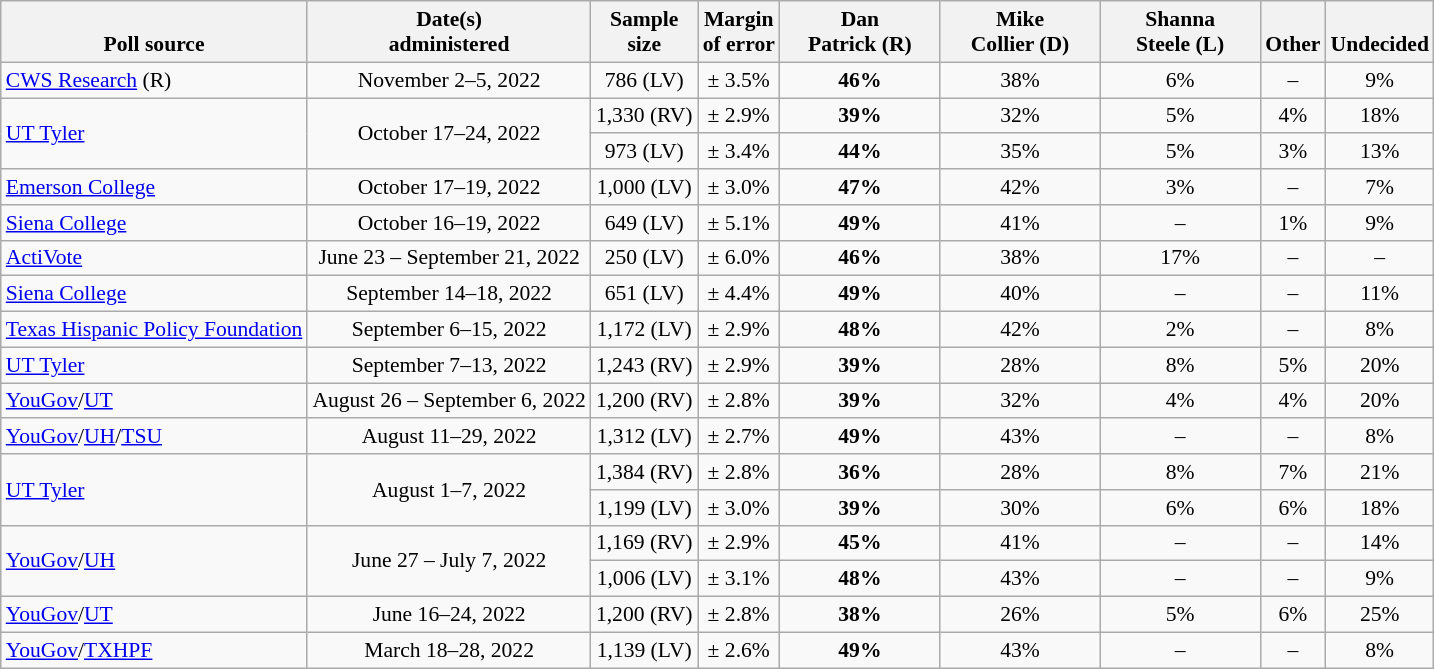<table class="wikitable" style="font-size:90%;text-align:center;">
<tr valign=bottom>
<th>Poll source</th>
<th>Date(s)<br>administered</th>
<th>Sample<br>size</th>
<th>Margin<br>of error</th>
<th style="width:100px;">Dan<br>Patrick (R)</th>
<th style="width:100px;">Mike<br>Collier (D)</th>
<th style="width:100px;">Shanna<br>Steele (L)</th>
<th>Other</th>
<th>Undecided</th>
</tr>
<tr>
<td style="text-align:left;"><a href='#'>CWS Research</a> (R)</td>
<td>November 2–5, 2022</td>
<td>786 (LV)</td>
<td>± 3.5%</td>
<td><strong>46%</strong></td>
<td>38%</td>
<td>6%</td>
<td>–</td>
<td>9%</td>
</tr>
<tr>
<td style="text-align:left;" rowspan="2"><a href='#'>UT Tyler</a></td>
<td rowspan="2">October 17–24, 2022</td>
<td>1,330 (RV)</td>
<td>± 2.9%</td>
<td><strong>39%</strong></td>
<td>32%</td>
<td>5%</td>
<td>4%</td>
<td>18%</td>
</tr>
<tr>
<td>973 (LV)</td>
<td>± 3.4%</td>
<td><strong>44%</strong></td>
<td>35%</td>
<td>5%</td>
<td>3%</td>
<td>13%</td>
</tr>
<tr>
<td style="text-align:left;"><a href='#'>Emerson College</a></td>
<td>October 17–19, 2022</td>
<td>1,000 (LV)</td>
<td>± 3.0%</td>
<td><strong>47%</strong></td>
<td>42%</td>
<td>3%</td>
<td>–</td>
<td>7%</td>
</tr>
<tr>
<td style="text-align:left;"><a href='#'>Siena College</a></td>
<td>October 16–19, 2022</td>
<td>649 (LV)</td>
<td>± 5.1%</td>
<td><strong>49%</strong></td>
<td>41%</td>
<td>–</td>
<td>1%</td>
<td>9%</td>
</tr>
<tr>
<td style="text-align:left;"><a href='#'>ActiVote</a></td>
<td>June 23 – September 21, 2022</td>
<td>250 (LV)</td>
<td>± 6.0%</td>
<td><strong>46%</strong></td>
<td>38%</td>
<td>17%</td>
<td>–</td>
<td>–</td>
</tr>
<tr>
<td style="text-align:left;"><a href='#'>Siena College</a></td>
<td>September 14–18, 2022</td>
<td>651 (LV)</td>
<td>± 4.4%</td>
<td><strong>49%</strong></td>
<td>40%</td>
<td>–</td>
<td>–</td>
<td>11%</td>
</tr>
<tr>
<td style="text-align:left;"><a href='#'>Texas Hispanic Policy Foundation</a></td>
<td>September 6–15, 2022</td>
<td>1,172 (LV)</td>
<td>± 2.9%</td>
<td><strong>48%</strong></td>
<td>42%</td>
<td>2%</td>
<td>–</td>
<td>8%</td>
</tr>
<tr>
<td style="text-align:left;"><a href='#'>UT Tyler</a></td>
<td>September 7–13, 2022</td>
<td>1,243 (RV)</td>
<td>± 2.9%</td>
<td><strong>39%</strong></td>
<td>28%</td>
<td>8%</td>
<td>5%</td>
<td>20%</td>
</tr>
<tr>
<td style="text-align:left;"><a href='#'>YouGov</a>/<a href='#'>UT</a></td>
<td>August 26 – September 6, 2022</td>
<td>1,200 (RV)</td>
<td>± 2.8%</td>
<td><strong>39%</strong></td>
<td>32%</td>
<td>4%</td>
<td>4%</td>
<td>20%</td>
</tr>
<tr>
<td style="text-align:left;"><a href='#'>YouGov</a>/<a href='#'>UH</a>/<a href='#'>TSU</a></td>
<td>August 11–29, 2022</td>
<td>1,312 (LV)</td>
<td>± 2.7%</td>
<td><strong>49%</strong></td>
<td>43%</td>
<td>–</td>
<td>–</td>
<td>8%</td>
</tr>
<tr>
<td style="text-align:left;" rowspan="2"><a href='#'>UT Tyler</a></td>
<td rowspan="2">August 1–7, 2022</td>
<td>1,384 (RV)</td>
<td>± 2.8%</td>
<td><strong>36%</strong></td>
<td>28%</td>
<td>8%</td>
<td>7%</td>
<td>21%</td>
</tr>
<tr>
<td>1,199 (LV)</td>
<td>± 3.0%</td>
<td><strong>39%</strong></td>
<td>30%</td>
<td>6%</td>
<td>6%</td>
<td>18%</td>
</tr>
<tr>
<td style="text-align:left;" rowspan="2"><a href='#'>YouGov</a>/<a href='#'>UH</a></td>
<td rowspan="2">June 27 – July 7, 2022</td>
<td>1,169 (RV)</td>
<td>± 2.9%</td>
<td><strong>45%</strong></td>
<td>41%</td>
<td>–</td>
<td>–</td>
<td>14%</td>
</tr>
<tr>
<td>1,006 (LV)</td>
<td>± 3.1%</td>
<td><strong>48%</strong></td>
<td>43%</td>
<td>–</td>
<td>–</td>
<td>9%</td>
</tr>
<tr>
<td style="text-align:left;"><a href='#'>YouGov</a>/<a href='#'>UT</a></td>
<td>June 16–24, 2022</td>
<td>1,200 (RV)</td>
<td>± 2.8%</td>
<td><strong>38%</strong></td>
<td>26%</td>
<td>5%</td>
<td>6%</td>
<td>25%</td>
</tr>
<tr>
<td style="text-align:left;"><a href='#'>YouGov</a>/<a href='#'>TXHPF</a></td>
<td>March 18–28, 2022</td>
<td>1,139 (LV)</td>
<td>± 2.6%</td>
<td><strong>49%</strong></td>
<td>43%</td>
<td>–</td>
<td>–</td>
<td>8%</td>
</tr>
</table>
